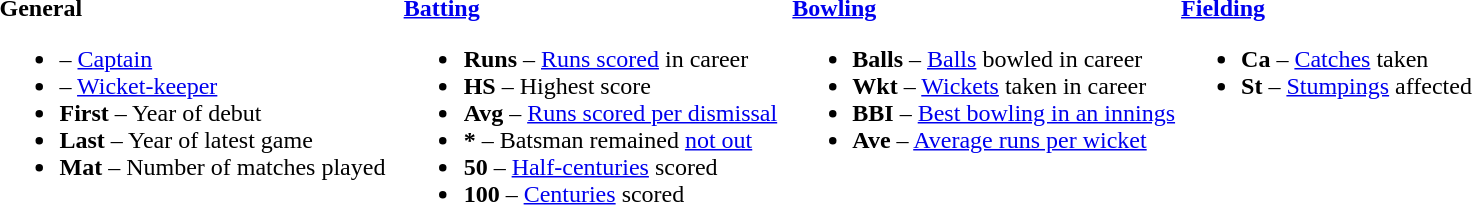<table>
<tr>
<td valign="top" style="width:26%"><br><strong>General</strong><ul><li> – <a href='#'>Captain</a></li><li> – <a href='#'>Wicket-keeper</a></li><li><strong>First</strong> – Year of debut</li><li><strong>Last</strong> – Year of latest game</li><li><strong>Mat</strong> – Number of matches played</li></ul></td>
<td valign="top" style="width:25%"><br><strong><a href='#'>Batting</a></strong><ul><li><strong>Runs</strong> – <a href='#'>Runs scored</a> in career</li><li><strong>HS</strong> – Highest score</li><li><strong>Avg</strong> – <a href='#'>Runs scored per dismissal</a></li><li><strong>*</strong> – Batsman remained <a href='#'>not out</a></li><li><strong>50</strong> – <a href='#'>Half-centuries</a> scored</li><li><strong>100</strong> – <a href='#'>Centuries</a> scored</li></ul></td>
<td valign="top" style="width:25%"><br><strong><a href='#'>Bowling</a></strong><ul><li><strong>Balls</strong> – <a href='#'>Balls</a> bowled in career</li><li><strong>Wkt</strong> – <a href='#'>Wickets</a> taken in career</li><li><strong>BBI</strong> – <a href='#'>Best bowling in an innings</a></li><li><strong>Ave</strong> – <a href='#'>Average runs per wicket</a></li></ul></td>
<td valign="top" style="width:24%"><br><strong><a href='#'>Fielding</a></strong><ul><li><strong>Ca</strong> – <a href='#'>Catches</a> taken</li><li><strong>St</strong> – <a href='#'>Stumpings</a> affected</li></ul></td>
</tr>
</table>
